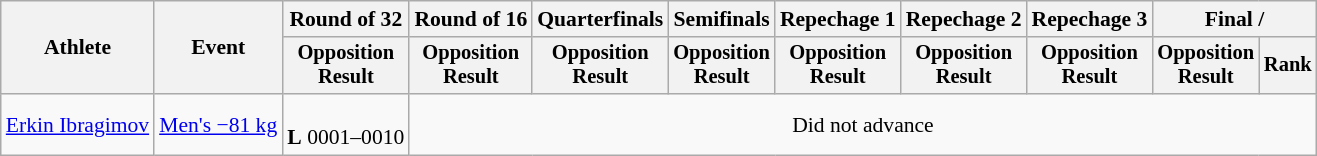<table class="wikitable" style="font-size:90%">
<tr>
<th rowspan="2">Athlete</th>
<th rowspan="2">Event</th>
<th>Round of 32</th>
<th>Round of 16</th>
<th>Quarterfinals</th>
<th>Semifinals</th>
<th>Repechage 1</th>
<th>Repechage 2</th>
<th>Repechage 3</th>
<th colspan=2>Final / </th>
</tr>
<tr style="font-size:95%">
<th>Opposition<br>Result</th>
<th>Opposition<br>Result</th>
<th>Opposition<br>Result</th>
<th>Opposition<br>Result</th>
<th>Opposition<br>Result</th>
<th>Opposition<br>Result</th>
<th>Opposition<br>Result</th>
<th>Opposition<br>Result</th>
<th>Rank</th>
</tr>
<tr align=center>
<td align=left><a href='#'>Erkin Ibragimov</a></td>
<td align=left><a href='#'>Men's −81 kg</a></td>
<td><br><strong>L</strong> 0001–0010</td>
<td colspan=8>Did not advance</td>
</tr>
</table>
